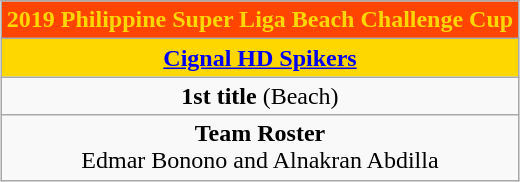<table class=wikitable style="text-align:center; margin:auto;">
<tr>
<th style="background:#FF4500; color:#FFD700;">2019 Philippine Super Liga Beach Challenge Cup</th>
</tr>
<tr bgcolor="gold">
<td><strong><a href='#'>Cignal HD Spikers</a></strong></td>
</tr>
<tr>
<td><strong>1st title</strong> (Beach)</td>
</tr>
<tr>
<td><strong>Team Roster</strong><br>Edmar Bonono and Alnakran Abdilla</td>
</tr>
</table>
